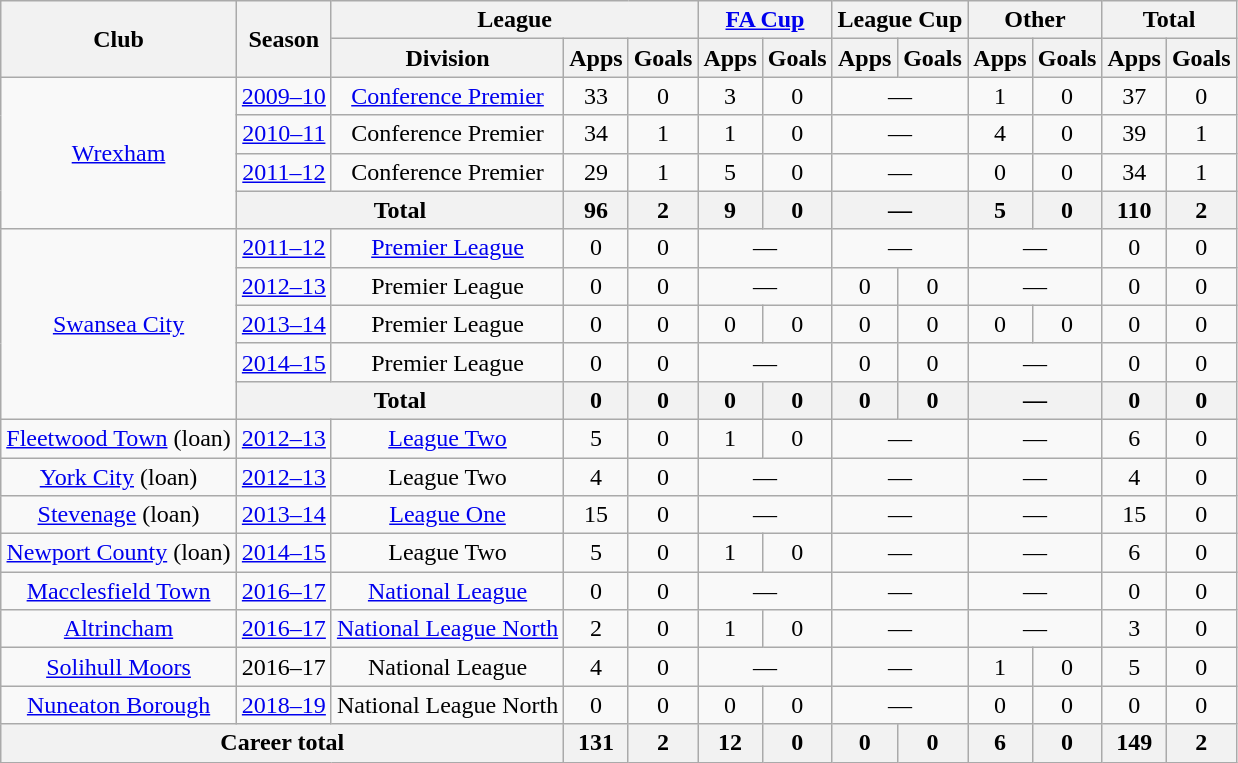<table class=wikitable style="text-align: center">
<tr>
<th rowspan=2>Club</th>
<th rowspan=2>Season</th>
<th colspan=3>League</th>
<th colspan=2><a href='#'>FA Cup</a></th>
<th colspan=2>League Cup</th>
<th colspan=2>Other</th>
<th colspan=2>Total</th>
</tr>
<tr>
<th>Division</th>
<th>Apps</th>
<th>Goals</th>
<th>Apps</th>
<th>Goals</th>
<th>Apps</th>
<th>Goals</th>
<th>Apps</th>
<th>Goals</th>
<th>Apps</th>
<th>Goals</th>
</tr>
<tr>
<td rowspan=4><a href='#'>Wrexham</a></td>
<td><a href='#'>2009–10</a></td>
<td><a href='#'>Conference Premier</a></td>
<td>33</td>
<td>0</td>
<td>3</td>
<td>0</td>
<td colspan=2>—</td>
<td>1</td>
<td>0</td>
<td>37</td>
<td>0</td>
</tr>
<tr>
<td><a href='#'>2010–11</a></td>
<td>Conference Premier</td>
<td>34</td>
<td>1</td>
<td>1</td>
<td>0</td>
<td colspan=2>—</td>
<td>4</td>
<td>0</td>
<td>39</td>
<td>1</td>
</tr>
<tr>
<td><a href='#'>2011–12</a></td>
<td>Conference Premier</td>
<td>29</td>
<td>1</td>
<td>5</td>
<td>0</td>
<td colspan=2>—</td>
<td>0</td>
<td>0</td>
<td>34</td>
<td>1</td>
</tr>
<tr>
<th colspan=2>Total</th>
<th>96</th>
<th>2</th>
<th>9</th>
<th>0</th>
<th colspan=2>—</th>
<th>5</th>
<th>0</th>
<th>110</th>
<th>2</th>
</tr>
<tr>
<td rowspan=5><a href='#'>Swansea City</a></td>
<td><a href='#'>2011–12</a></td>
<td><a href='#'>Premier League</a></td>
<td>0</td>
<td>0</td>
<td colspan=2>—</td>
<td colspan=2>—</td>
<td colspan=2>—</td>
<td>0</td>
<td>0</td>
</tr>
<tr>
<td><a href='#'>2012–13</a></td>
<td>Premier League</td>
<td>0</td>
<td>0</td>
<td colspan=2>—</td>
<td>0</td>
<td>0</td>
<td colspan=2>—</td>
<td>0</td>
<td>0</td>
</tr>
<tr>
<td><a href='#'>2013–14</a></td>
<td>Premier League</td>
<td>0</td>
<td>0</td>
<td>0</td>
<td>0</td>
<td>0</td>
<td>0</td>
<td>0</td>
<td>0</td>
<td>0</td>
<td>0</td>
</tr>
<tr>
<td><a href='#'>2014–15</a></td>
<td>Premier League</td>
<td>0</td>
<td>0</td>
<td colspan=2>—</td>
<td>0</td>
<td>0</td>
<td colspan=2>—</td>
<td>0</td>
<td>0</td>
</tr>
<tr>
<th colspan=2>Total</th>
<th>0</th>
<th>0</th>
<th>0</th>
<th>0</th>
<th>0</th>
<th>0</th>
<th colspan=2>—</th>
<th>0</th>
<th>0</th>
</tr>
<tr>
<td><a href='#'>Fleetwood Town</a> (loan)</td>
<td><a href='#'>2012–13</a></td>
<td><a href='#'>League Two</a></td>
<td>5</td>
<td>0</td>
<td>1</td>
<td>0</td>
<td colspan=2>—</td>
<td colspan=2>—</td>
<td>6</td>
<td>0</td>
</tr>
<tr>
<td><a href='#'>York City</a> (loan)</td>
<td><a href='#'>2012–13</a></td>
<td>League Two</td>
<td>4</td>
<td>0</td>
<td colspan=2>—</td>
<td colspan=2>—</td>
<td colspan=2>—</td>
<td>4</td>
<td>0</td>
</tr>
<tr>
<td><a href='#'>Stevenage</a> (loan)</td>
<td><a href='#'>2013–14</a></td>
<td><a href='#'>League One</a></td>
<td>15</td>
<td>0</td>
<td colspan=2>—</td>
<td colspan=2>—</td>
<td colspan=2>—</td>
<td>15</td>
<td>0</td>
</tr>
<tr>
<td><a href='#'>Newport County</a> (loan)</td>
<td><a href='#'>2014–15</a></td>
<td>League Two</td>
<td>5</td>
<td>0</td>
<td>1</td>
<td>0</td>
<td colspan=2>—</td>
<td colspan=2>—</td>
<td>6</td>
<td>0</td>
</tr>
<tr>
<td><a href='#'>Macclesfield Town</a></td>
<td><a href='#'>2016–17</a></td>
<td><a href='#'>National League</a></td>
<td>0</td>
<td>0</td>
<td colspan=2>—</td>
<td colspan=2>—</td>
<td colspan=2>—</td>
<td>0</td>
<td>0</td>
</tr>
<tr>
<td><a href='#'>Altrincham</a></td>
<td><a href='#'>2016–17</a></td>
<td><a href='#'>National League North</a></td>
<td>2</td>
<td>0</td>
<td>1</td>
<td>0</td>
<td colspan=2>—</td>
<td colspan=2>—</td>
<td>3</td>
<td>0</td>
</tr>
<tr>
<td><a href='#'>Solihull Moors</a></td>
<td>2016–17</td>
<td>National League</td>
<td>4</td>
<td>0</td>
<td colspan=2>—</td>
<td colspan=2>—</td>
<td>1</td>
<td>0</td>
<td>5</td>
<td>0</td>
</tr>
<tr>
<td><a href='#'>Nuneaton Borough</a></td>
<td><a href='#'>2018–19</a></td>
<td>National League North</td>
<td>0</td>
<td>0</td>
<td>0</td>
<td>0</td>
<td colspan=2>—</td>
<td>0</td>
<td>0</td>
<td>0</td>
<td>0</td>
</tr>
<tr>
<th colspan=3>Career total</th>
<th>131</th>
<th>2</th>
<th>12</th>
<th>0</th>
<th>0</th>
<th>0</th>
<th>6</th>
<th>0</th>
<th>149</th>
<th>2</th>
</tr>
</table>
